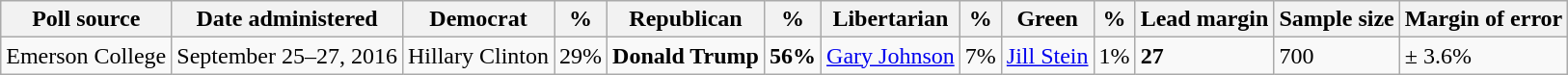<table class="wikitable">
<tr valign=bottom>
<th>Poll source</th>
<th>Date administered</th>
<th>Democrat</th>
<th>%</th>
<th>Republican</th>
<th>%</th>
<th>Libertarian</th>
<th>%</th>
<th>Green</th>
<th>%</th>
<th>Lead margin</th>
<th>Sample size</th>
<th>Margin of error</th>
</tr>
<tr>
<td>Emerson College</td>
<td>September 25–27, 2016</td>
<td>Hillary Clinton</td>
<td>29%</td>
<td><strong>Donald Trump</strong></td>
<td><strong>56%</strong></td>
<td><a href='#'>Gary Johnson</a></td>
<td>7%</td>
<td><a href='#'>Jill Stein</a></td>
<td>1%</td>
<td><strong>27</strong></td>
<td>700</td>
<td>± 3.6%</td>
</tr>
</table>
